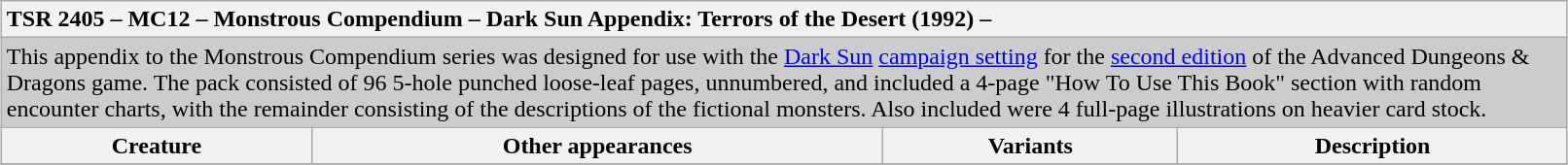<table class="wikitable collapsible" style="margin:15px; width:85%;">
<tr>
<th colspan="5" style="text-align:left">TSR 2405 – MC12 – Monstrous Compendium – Dark Sun Appendix: Terrors of the Desert (1992) – </th>
</tr>
<tr style="background:#ccc;">
<td colspan="5" style="text-align:left;">This appendix to the Monstrous Compendium series was designed for use with the <a href='#'>Dark Sun</a> <a href='#'>campaign setting</a> for the <a href='#'>second edition</a> of the Advanced Dungeons & Dragons game. The pack consisted of 96 5-hole punched loose-leaf pages, unnumbered, and included a 4-page "How To Use This Book" section with random encounter charts, with the remainder consisting of the descriptions of the fictional monsters. Also included were 4 full-page illustrations on heavier card stock.</td>
</tr>
<tr>
<th>Creature</th>
<th>Other appearances</th>
<th>Variants</th>
<th>Description</th>
</tr>
<tr>
</tr>
</table>
